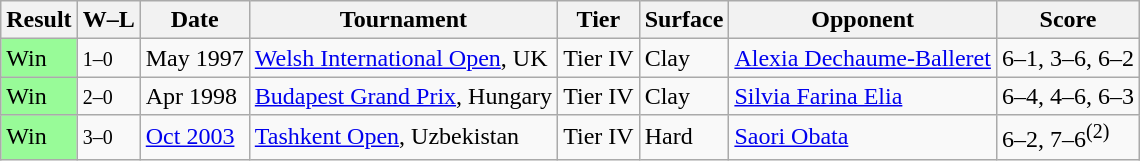<table class="wikitable sortable">
<tr>
<th>Result</th>
<th class=unsortable>W–L</th>
<th>Date</th>
<th>Tournament</th>
<th>Tier</th>
<th>Surface</th>
<th>Opponent</th>
<th class=unsortable>Score</th>
</tr>
<tr>
<td bgcolor="#98fb98">Win</td>
<td><small>1–0</small></td>
<td>May 1997</td>
<td><a href='#'>Welsh International Open</a>, UK</td>
<td>Tier IV</td>
<td>Clay</td>
<td> <a href='#'>Alexia Dechaume-Balleret</a></td>
<td>6–1, 3–6, 6–2</td>
</tr>
<tr>
<td bgcolor="#98fb98">Win</td>
<td><small>2–0</small></td>
<td>Apr 1998</td>
<td><a href='#'>Budapest Grand Prix</a>, Hungary</td>
<td>Tier IV</td>
<td>Clay</td>
<td> <a href='#'>Silvia Farina Elia</a></td>
<td>6–4, 4–6, 6–3</td>
</tr>
<tr>
<td bgcolor="#98fb98">Win</td>
<td><small>3–0</small></td>
<td><a href='#'>Oct 2003</a></td>
<td><a href='#'>Tashkent Open</a>, Uzbekistan</td>
<td>Tier IV</td>
<td>Hard</td>
<td> <a href='#'>Saori Obata</a></td>
<td>6–2, 7–6<sup>(2)</sup></td>
</tr>
</table>
